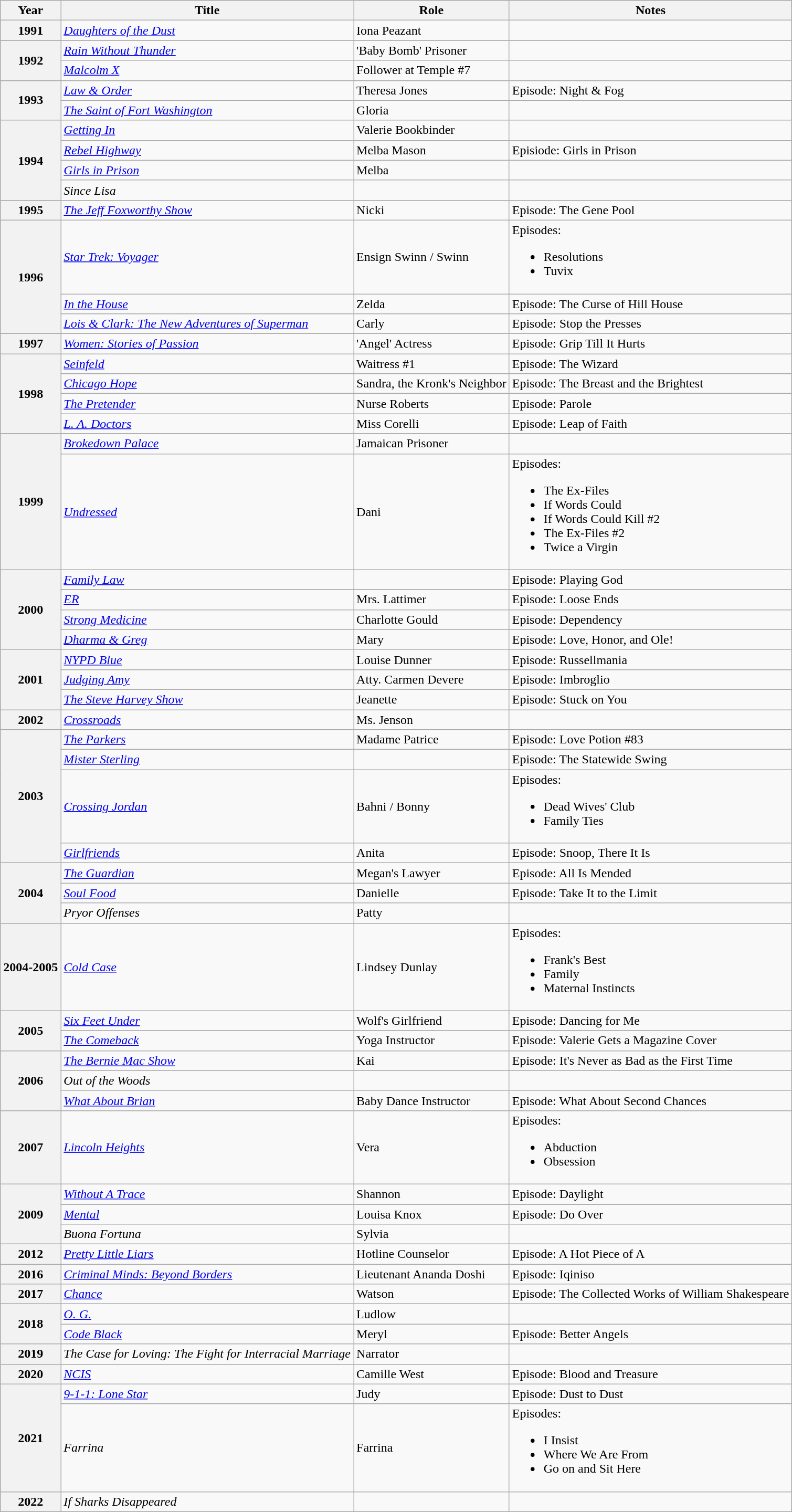<table class="wikitable sortable mw-collapsible">
<tr>
<th>Year</th>
<th>Title</th>
<th>Role</th>
<th>Notes</th>
</tr>
<tr>
<th>1991</th>
<td><em><a href='#'>Daughters of the Dust</a></em></td>
<td>Iona Peazant</td>
<td></td>
</tr>
<tr>
<th rowspan="2">1992</th>
<td><em><a href='#'>Rain Without Thunder</a></em></td>
<td>'Baby Bomb' Prisoner</td>
<td></td>
</tr>
<tr>
<td><a href='#'><em>Malcolm X</em></a></td>
<td>Follower at Temple #7</td>
<td></td>
</tr>
<tr>
<th rowspan="2">1993</th>
<td><em><a href='#'>Law & Order</a></em></td>
<td>Theresa Jones</td>
<td>Episode: Night & Fog</td>
</tr>
<tr>
<td><em><a href='#'>The Saint of Fort Washington</a></em></td>
<td>Gloria</td>
<td></td>
</tr>
<tr>
<th rowspan="4">1994</th>
<td><em><a href='#'>Getting In</a></em></td>
<td>Valerie Bookbinder</td>
<td></td>
</tr>
<tr>
<td><em><a href='#'>Rebel Highway</a></em></td>
<td>Melba Mason</td>
<td>Episiode: Girls in Prison</td>
</tr>
<tr>
<td><a href='#'><em>Girls in Prison</em></a></td>
<td>Melba</td>
<td></td>
</tr>
<tr>
<td><em>Since Lisa</em></td>
<td></td>
<td></td>
</tr>
<tr>
<th>1995</th>
<td><em><a href='#'>The Jeff Foxworthy Show</a></em></td>
<td>Nicki</td>
<td>Episode: The Gene Pool</td>
</tr>
<tr>
<th rowspan="3">1996</th>
<td><em><a href='#'>Star Trek: Voyager</a></em></td>
<td>Ensign Swinn / Swinn</td>
<td>Episodes:<br><ul><li>Resolutions</li><li>Tuvix</li></ul></td>
</tr>
<tr>
<td><em><a href='#'>In the House</a></em></td>
<td>Zelda</td>
<td>Episode: The Curse of Hill House</td>
</tr>
<tr>
<td><em><a href='#'>Lois & Clark: The New Adventures of Superman</a></em></td>
<td>Carly</td>
<td>Episode: Stop the Presses</td>
</tr>
<tr>
<th>1997</th>
<td><em><a href='#'>Women: Stories of Passion</a></em></td>
<td>'Angel' Actress</td>
<td>Episode: Grip Till It Hurts</td>
</tr>
<tr>
<th rowspan="4">1998</th>
<td><em><a href='#'>Seinfeld</a></em></td>
<td>Waitress #1</td>
<td>Episode: The Wizard</td>
</tr>
<tr>
<td><em><a href='#'>Chicago Hope</a></em></td>
<td>Sandra, the Kronk's Neighbor</td>
<td>Episode: The Breast and the Brightest</td>
</tr>
<tr>
<td><em><a href='#'>The Pretender</a></em></td>
<td>Nurse Roberts</td>
<td>Episode: Parole</td>
</tr>
<tr>
<td><a href='#'><em>L. A. Doctors</em></a></td>
<td>Miss Corelli</td>
<td>Episode: Leap of Faith</td>
</tr>
<tr>
<th rowspan="2">1999</th>
<td><em><a href='#'>Brokedown Palace</a></em></td>
<td>Jamaican Prisoner</td>
<td></td>
</tr>
<tr>
<td><em><a href='#'>Undressed</a></em></td>
<td>Dani</td>
<td>Episodes:<br><ul><li>The Ex-Files</li><li>If Words Could</li><li>If Words Could Kill #2</li><li>The Ex-Files #2</li><li>Twice a Virgin</li></ul></td>
</tr>
<tr>
<th rowspan="4">2000</th>
<td><a href='#'><em>Family Law</em></a></td>
<td></td>
<td>Episode: Playing God</td>
</tr>
<tr>
<td><a href='#'><em>ER</em></a></td>
<td>Mrs. Lattimer</td>
<td>Episode: Loose Ends</td>
</tr>
<tr>
<td><em><a href='#'>Strong Medicine</a></em></td>
<td>Charlotte Gould</td>
<td>Episode: Dependency</td>
</tr>
<tr>
<td><em><a href='#'>Dharma & Greg</a></em></td>
<td>Mary</td>
<td>Episode: Love, Honor, and Ole!</td>
</tr>
<tr>
<th rowspan="3">2001</th>
<td><em><a href='#'>NYPD Blue</a></em></td>
<td>Louise Dunner</td>
<td>Episode: Russellmania</td>
</tr>
<tr>
<td><em><a href='#'>Judging Amy</a></em></td>
<td>Atty. Carmen Devere</td>
<td>Episode: Imbroglio</td>
</tr>
<tr>
<td><em><a href='#'>The Steve Harvey Show</a></em></td>
<td>Jeanette</td>
<td>Episode: Stuck on You</td>
</tr>
<tr>
<th>2002</th>
<td><a href='#'><em>Crossroads</em></a></td>
<td>Ms. Jenson</td>
<td></td>
</tr>
<tr>
<th rowspan="4">2003</th>
<td><em><a href='#'>The Parkers</a></em></td>
<td>Madame Patrice</td>
<td>Episode: Love Potion #83</td>
</tr>
<tr>
<td><em><a href='#'>Mister Sterling</a></em></td>
<td></td>
<td>Episode: The Statewide Swing</td>
</tr>
<tr>
<td><em><a href='#'>Crossing Jordan</a></em></td>
<td>Bahni / Bonny</td>
<td>Episodes:<br><ul><li>Dead Wives' Club</li><li>Family Ties</li></ul></td>
</tr>
<tr>
<td><a href='#'><em>Girlfriends</em></a></td>
<td>Anita</td>
<td>Episode: Snoop, There It Is</td>
</tr>
<tr>
<th rowspan="3">2004</th>
<td><a href='#'><em>The Guardian</em></a></td>
<td>Megan's Lawyer</td>
<td>Episode: All Is Mended</td>
</tr>
<tr>
<td><a href='#'><em>Soul Food</em></a></td>
<td>Danielle</td>
<td>Episode: Take It to the Limit</td>
</tr>
<tr>
<td><em>Pryor Offenses</em></td>
<td>Patty</td>
<td></td>
</tr>
<tr>
<th>2004-2005</th>
<td><em><a href='#'>Cold Case</a></em></td>
<td>Lindsey Dunlay</td>
<td>Episodes:<br><ul><li>Frank's Best</li><li>Family</li><li>Maternal Instincts</li></ul></td>
</tr>
<tr>
<th rowspan="2">2005</th>
<td><a href='#'><em>Six Feet Under</em></a></td>
<td>Wolf's Girlfriend</td>
<td>Episode: Dancing for Me</td>
</tr>
<tr>
<td><a href='#'><em>The Comeback</em></a></td>
<td>Yoga Instructor</td>
<td>Episode: Valerie Gets a Magazine Cover</td>
</tr>
<tr>
<th rowspan="3">2006</th>
<td><em><a href='#'>The Bernie Mac Show</a></em></td>
<td>Kai</td>
<td>Episode: It's Never as Bad as the First Time</td>
</tr>
<tr>
<td><em>Out of the Woods</em></td>
<td></td>
<td></td>
</tr>
<tr>
<td><em><a href='#'>What About Brian</a></em></td>
<td>Baby Dance Instructor</td>
<td>Episode: What About Second Chances</td>
</tr>
<tr>
<th>2007</th>
<td><a href='#'><em>Lincoln Heights</em></a></td>
<td>Vera</td>
<td>Episodes:<br><ul><li>Abduction</li><li>Obsession</li></ul></td>
</tr>
<tr>
<th rowspan="3">2009</th>
<td><a href='#'><em>Without A Trace</em></a></td>
<td>Shannon</td>
<td>Episode: Daylight</td>
</tr>
<tr>
<td><a href='#'><em>Mental</em></a></td>
<td>Louisa Knox</td>
<td>Episode: Do Over</td>
</tr>
<tr>
<td><em>Buona Fortuna</em></td>
<td>Sylvia</td>
<td></td>
</tr>
<tr>
<th>2012</th>
<td><em><a href='#'>Pretty Little Liars</a></em></td>
<td>Hotline Counselor</td>
<td>Episode: A Hot Piece of A</td>
</tr>
<tr>
<th>2016</th>
<td><em><a href='#'>Criminal Minds: Beyond Borders</a></em></td>
<td>Lieutenant Ananda Doshi</td>
<td>Episode: Iqiniso</td>
</tr>
<tr>
<th>2017</th>
<td><a href='#'><em>Chance</em></a></td>
<td>Watson</td>
<td>Episode: The Collected Works of William Shakespeare</td>
</tr>
<tr>
<th rowspan="2">2018</th>
<td><em><a href='#'>O. G.</a></em></td>
<td>Ludlow</td>
<td></td>
</tr>
<tr>
<td><a href='#'><em>Code Black</em></a></td>
<td>Meryl</td>
<td>Episode: Better Angels</td>
</tr>
<tr>
<th>2019</th>
<td><em>The Case for Loving: The Fight for Interracial Marriage</em></td>
<td>Narrator</td>
<td></td>
</tr>
<tr>
<th>2020</th>
<td><a href='#'><em>NCIS</em></a></td>
<td>Camille West</td>
<td>Episode: Blood and Treasure</td>
</tr>
<tr>
<th rowspan="2">2021</th>
<td><em><a href='#'>9-1-1: Lone Star</a></em></td>
<td>Judy</td>
<td>Episode: Dust to Dust</td>
</tr>
<tr>
<td><em>Farrina</em></td>
<td>Farrina</td>
<td>Episodes:<br><ul><li>I Insist</li><li>Where We Are From</li><li>Go on and Sit Here</li></ul></td>
</tr>
<tr>
<th>2022</th>
<td><em>If Sharks Disappeared</em></td>
<td></td>
<td></td>
</tr>
</table>
